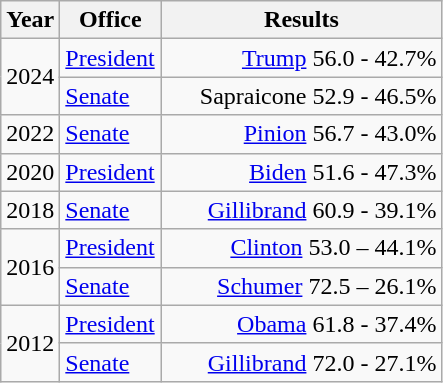<table class=wikitable>
<tr>
<th width="30">Year</th>
<th width="60">Office</th>
<th width="180">Results</th>
</tr>
<tr>
<td rowspan="2">2024</td>
<td><a href='#'>President</a></td>
<td align="right" ><a href='#'>Trump</a> 56.0 - 42.7%</td>
</tr>
<tr>
<td><a href='#'>Senate</a></td>
<td align="right" >Sapraicone 52.9 - 46.5%</td>
</tr>
<tr>
<td>2022</td>
<td><a href='#'>Senate</a></td>
<td align="right" ><a href='#'>Pinion</a> 56.7 - 43.0%</td>
</tr>
<tr>
<td>2020</td>
<td><a href='#'>President</a></td>
<td align="right" ><a href='#'>Biden</a> 51.6 - 47.3%</td>
</tr>
<tr>
<td>2018</td>
<td><a href='#'>Senate</a></td>
<td align="right" ><a href='#'>Gillibrand</a> 60.9 - 39.1%</td>
</tr>
<tr>
<td rowspan="2">2016</td>
<td><a href='#'>President</a></td>
<td align="right" ><a href='#'>Clinton</a> 53.0 – 44.1%</td>
</tr>
<tr>
<td><a href='#'>Senate</a></td>
<td align="right" ><a href='#'>Schumer</a> 72.5 – 26.1%</td>
</tr>
<tr>
<td rowspan="2">2012</td>
<td><a href='#'>President</a></td>
<td align="right" ><a href='#'>Obama</a> 61.8 - 37.4%</td>
</tr>
<tr>
<td><a href='#'>Senate</a></td>
<td align="right" ><a href='#'>Gillibrand</a> 72.0 - 27.1%</td>
</tr>
</table>
